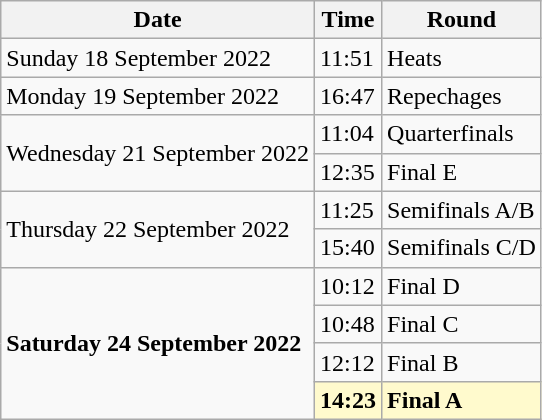<table class="wikitable">
<tr>
<th>Date</th>
<th>Time</th>
<th>Round</th>
</tr>
<tr>
<td>Sunday 18 September 2022</td>
<td>11:51</td>
<td>Heats</td>
</tr>
<tr>
<td>Monday 19 September 2022</td>
<td>16:47</td>
<td>Repechages</td>
</tr>
<tr>
<td rowspan=2>Wednesday 21 September 2022</td>
<td>11:04</td>
<td>Quarterfinals</td>
</tr>
<tr>
<td>12:35</td>
<td>Final E</td>
</tr>
<tr>
<td rowspan=2>Thursday 22 September 2022</td>
<td>11:25</td>
<td>Semifinals A/B</td>
</tr>
<tr>
<td>15:40</td>
<td>Semifinals C/D</td>
</tr>
<tr>
<td rowspan=4><strong>Saturday 24 September 2022</strong></td>
<td>10:12</td>
<td>Final D</td>
</tr>
<tr>
<td>10:48</td>
<td>Final C</td>
</tr>
<tr>
<td>12:12</td>
<td>Final B</td>
</tr>
<tr>
<td style=background:lemonchiffon><strong>14:23</strong></td>
<td style=background:lemonchiffon><strong>Final A</strong></td>
</tr>
</table>
